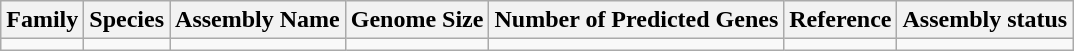<table class="wikitable sortable">
<tr>
<th>Family</th>
<th>Species</th>
<th>Assembly Name</th>
<th>Genome Size</th>
<th>Number of Predicted Genes</th>
<th>Reference</th>
<th>Assembly status</th>
</tr>
<tr>
<td></td>
<td></td>
<td></td>
<td></td>
<td></td>
<td></td>
<td></td>
</tr>
</table>
